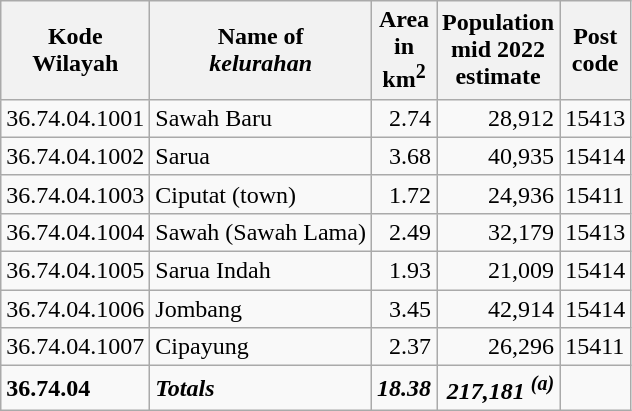<table class="wikitable">
<tr>
<th>Kode <br>Wilayah</th>
<th>Name of <br> <em>kelurahan</em></th>
<th>Area <br>in <br>km<sup>2</sup></th>
<th>Population<br>mid 2022<br>estimate</th>
<th>Post<br>code</th>
</tr>
<tr>
<td>36.74.04.1001</td>
<td>Sawah Baru</td>
<td align="right">2.74</td>
<td align="right">28,912</td>
<td>15413</td>
</tr>
<tr>
<td>36.74.04.1002</td>
<td>Sarua</td>
<td align="right">3.68</td>
<td align="right">40,935</td>
<td>15414</td>
</tr>
<tr>
<td>36.74.04.1003</td>
<td>Ciputat (town)</td>
<td align="right">1.72</td>
<td align="right">24,936</td>
<td>15411</td>
</tr>
<tr>
<td>36.74.04.1004</td>
<td>Sawah (Sawah Lama)</td>
<td align="right">2.49</td>
<td align="right">32,179</td>
<td>15413</td>
</tr>
<tr>
<td>36.74.04.1005</td>
<td>Sarua Indah</td>
<td align="right">1.93</td>
<td align="right">21,009</td>
<td>15414</td>
</tr>
<tr>
<td>36.74.04.1006</td>
<td>Jombang</td>
<td align="right">3.45</td>
<td align="right">42,914</td>
<td>15414</td>
</tr>
<tr>
<td>36.74.04.1007</td>
<td>Cipayung</td>
<td align="right">2.37</td>
<td align="right">26,296</td>
<td>15411</td>
</tr>
<tr>
<td><strong>36.74.04</strong></td>
<td><strong><em>Totals</em></strong></td>
<td align="right"><strong><em>18.38</em></strong></td>
<td align="right"><strong><em>217,181 <sup>(a)</sup></em></strong></td>
<td></td>
</tr>
</table>
